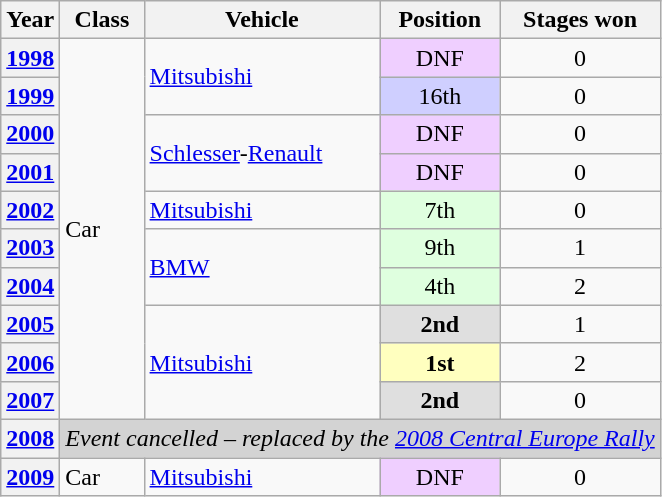<table class="wikitable">
<tr>
<th>Year</th>
<th>Class</th>
<th>Vehicle</th>
<th>Position</th>
<th>Stages won</th>
</tr>
<tr>
<th><a href='#'>1998</a></th>
<td rowspan=10>Car</td>
<td rowspan=2> <a href='#'>Mitsubishi</a></td>
<td align="center" style="background:#EFCFFF;">DNF</td>
<td align="center">0</td>
</tr>
<tr>
<th><a href='#'>1999</a></th>
<td align="center" style="background:#CFCFFF;">16th</td>
<td align="center">0</td>
</tr>
<tr>
<th><a href='#'>2000</a></th>
<td rowspan=2> <a href='#'>Schlesser</a>-<a href='#'>Renault</a></td>
<td align="center" style="background:#EFCFFF;">DNF</td>
<td align="center">0</td>
</tr>
<tr>
<th><a href='#'>2001</a></th>
<td align="center" style="background:#EFCFFF;">DNF</td>
<td align="center">0</td>
</tr>
<tr>
<th><a href='#'>2002</a></th>
<td> <a href='#'>Mitsubishi</a></td>
<td align="center" style="background:#DFFFDF;">7th</td>
<td align="center">0</td>
</tr>
<tr>
<th><a href='#'>2003</a></th>
<td rowspan=2> <a href='#'>BMW</a></td>
<td align="center" style="background:#DFFFDF;">9th</td>
<td align="center">1</td>
</tr>
<tr>
<th><a href='#'>2004</a></th>
<td align="center" style="background:#DFFFDF;">4th</td>
<td align="center">2</td>
</tr>
<tr>
<th><a href='#'>2005</a></th>
<td rowspan=3> <a href='#'>Mitsubishi</a></td>
<td align="center" style="background:#DFDFDF;"><strong>2nd</strong></td>
<td align="center">1</td>
</tr>
<tr>
<th><a href='#'>2006</a></th>
<td align="center" style="background:#FFFFBF;"><strong>1st</strong></td>
<td align="center">2</td>
</tr>
<tr>
<th><a href='#'>2007</a></th>
<td align="center" style="background:#DFDFDF;"><strong>2nd</strong></td>
<td align="center">0</td>
</tr>
<tr>
<th><a href='#'>2008</a></th>
<td colspan=4 align=center style="background:lightgrey;"><em>Event cancelled – replaced by the <a href='#'>2008 Central Europe Rally</a></em></td>
</tr>
<tr>
<th><a href='#'>2009</a></th>
<td>Car</td>
<td> <a href='#'>Mitsubishi</a></td>
<td align="center" style="background:#EFCFFF;">DNF</td>
<td align="center">0</td>
</tr>
</table>
